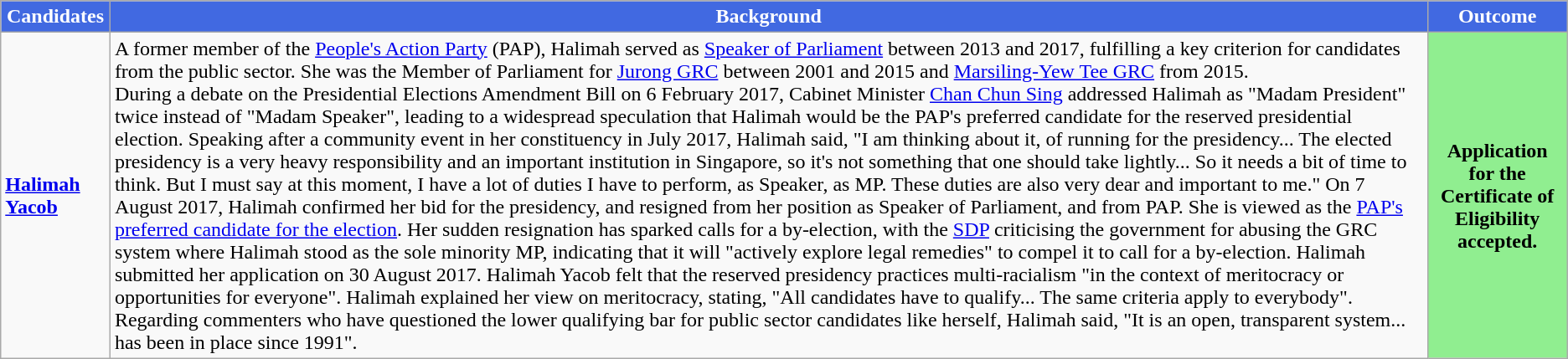<table class="wikitable">
<tr>
<th style="background: RoyalBlue; color: white;">Candidates</th>
<th style="background: RoyalBlue; color: white;">Background</th>
<th style="background: RoyalBlue; color: white;">Outcome</th>
</tr>
<tr>
<td><strong><a href='#'>Halimah Yacob</a></strong></td>
<td>A former member of the <a href='#'>People's Action Party</a> (PAP), Halimah served as <a href='#'>Speaker of Parliament</a> between 2013 and 2017, fulfilling a key criterion for candidates from the public sector. She was the Member of Parliament for <a href='#'>Jurong GRC</a> between 2001 and 2015 and <a href='#'>Marsiling-Yew Tee GRC</a> from 2015.<br>During a debate on the Presidential Elections Amendment Bill on 6 February 2017, Cabinet Minister <a href='#'>Chan Chun Sing</a> addressed Halimah as "Madam President" twice instead of "Madam Speaker", leading to a widespread speculation that Halimah would be the PAP's preferred candidate for the reserved presidential election. Speaking after a community event in her constituency in July 2017, Halimah said, "I am thinking about it, of running for the presidency... The elected presidency is a very heavy responsibility and an important institution in Singapore, so it's not something that one should take lightly... So it needs a bit of time to think. But I must say at this moment, I have a lot of duties I have to perform, as Speaker, as MP. These duties are also very dear and important to me." On 7 August 2017, Halimah confirmed her bid for the presidency, and resigned from her position as Speaker of Parliament, and from PAP. She is viewed as the <a href='#'>PAP's preferred candidate for the election</a>. Her sudden resignation has sparked calls for a by-election, with the <a href='#'>SDP</a> criticising the government for abusing the GRC system where Halimah stood as the sole minority MP, indicating that it will "actively explore legal remedies" to compel it to call for a by-election. Halimah submitted her application on 30 August 2017. Halimah Yacob felt that the reserved presidency practices multi-racialism "in the context of meritocracy or opportunities for everyone". Halimah explained her view on meritocracy, stating, "All candidates have to qualify... The same criteria apply to everybody". Regarding commenters who have questioned the lower qualifying bar for public sector candidates like herself, Halimah said, "It is an open, transparent system... has been in place since 1991".</td>
<th style="background: lightgreen;">Application for the Certificate of Eligibility accepted.</th>
</tr>
</table>
